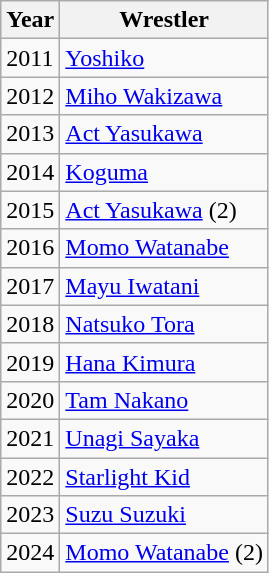<table class="wikitable">
<tr>
<th>Year</th>
<th>Wrestler</th>
</tr>
<tr>
<td>2011</td>
<td><a href='#'>Yoshiko</a></td>
</tr>
<tr>
<td>2012</td>
<td><a href='#'>Miho Wakizawa</a></td>
</tr>
<tr>
<td>2013</td>
<td><a href='#'>Act Yasukawa</a></td>
</tr>
<tr>
<td>2014</td>
<td><a href='#'>Koguma</a></td>
</tr>
<tr>
<td>2015</td>
<td><a href='#'>Act Yasukawa</a> (2)</td>
</tr>
<tr>
<td>2016</td>
<td><a href='#'>Momo Watanabe</a></td>
</tr>
<tr>
<td>2017</td>
<td><a href='#'>Mayu Iwatani</a></td>
</tr>
<tr>
<td>2018</td>
<td><a href='#'>Natsuko Tora</a></td>
</tr>
<tr>
<td>2019</td>
<td><a href='#'>Hana Kimura</a></td>
</tr>
<tr>
<td>2020</td>
<td><a href='#'>Tam Nakano</a></td>
</tr>
<tr>
<td>2021</td>
<td><a href='#'>Unagi Sayaka</a></td>
</tr>
<tr>
<td>2022</td>
<td><a href='#'>Starlight Kid</a></td>
</tr>
<tr>
<td>2023</td>
<td><a href='#'>Suzu Suzuki</a></td>
</tr>
<tr>
<td>2024</td>
<td><a href='#'>Momo Watanabe</a> (2)</td>
</tr>
</table>
